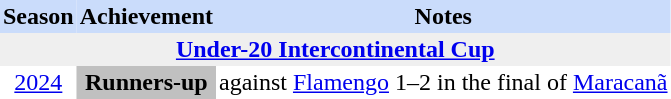<table class="toccolours" border="0" cellpadding="2" cellspacing="0" style="float:left; margin:0.5em;">
<tr style="background:#cadcfb;">
<th>Season</th>
<th>Achievement</th>
<th>Notes</th>
</tr>
<tr>
<th colspan="3" style="background:#efefef;"><a href='#'>Under-20 Intercontinental Cup</a></th>
</tr>
<tr>
<td style="text-align:center;"><a href='#'>2024</a></td>
<th style="background:silver;">Runners-up</th>
<td>against <a href='#'>Flamengo</a> 1–2 in the final of <a href='#'>Maracanã</a></td>
</tr>
</table>
